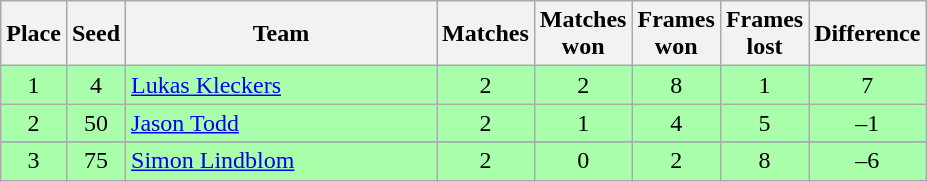<table class="wikitable" style="text-align: center;">
<tr>
<th width=20>Place</th>
<th width=20>Seed</th>
<th width=200>Team</th>
<th width=20>Matches</th>
<th width=20>Matches won</th>
<th width=20>Frames won</th>
<th width=20>Frames lost</th>
<th width=20>Difference</th>
</tr>
<tr style="background:#aaffaa;">
<td>1</td>
<td>4</td>
<td style="text-align:left;"> <a href='#'>Lukas Kleckers</a></td>
<td>2</td>
<td>2</td>
<td>8</td>
<td>1</td>
<td>7</td>
</tr>
<tr style="background:#aaffaa;">
<td>2</td>
<td>50</td>
<td style="text-align:left;"> <a href='#'>Jason Todd</a></td>
<td>2</td>
<td>1</td>
<td>4</td>
<td>5</td>
<td>–1</td>
</tr>
<tr>
</tr>
<tr style="background:#aaffaa;">
<td>3</td>
<td>75</td>
<td style="text-align:left;"> <a href='#'>Simon Lindblom</a></td>
<td>2</td>
<td>0</td>
<td>2</td>
<td>8</td>
<td>–6</td>
</tr>
</table>
